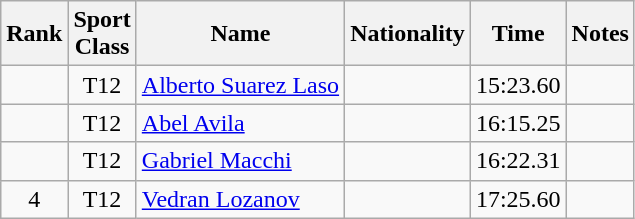<table class="wikitable sortable" style="text-align:center">
<tr>
<th>Rank</th>
<th>Sport<br>Class</th>
<th>Name</th>
<th>Nationality</th>
<th>Time</th>
<th>Notes</th>
</tr>
<tr>
<td></td>
<td>T12</td>
<td align=left><a href='#'>Alberto Suarez Laso</a></td>
<td align=left></td>
<td>15:23.60</td>
<td></td>
</tr>
<tr>
<td></td>
<td>T12</td>
<td align=left><a href='#'>Abel Avila</a></td>
<td align=left></td>
<td>16:15.25</td>
<td></td>
</tr>
<tr>
<td></td>
<td>T12</td>
<td align=left><a href='#'>Gabriel Macchi</a></td>
<td align=left></td>
<td>16:22.31</td>
<td></td>
</tr>
<tr>
<td>4</td>
<td>T12</td>
<td align=left><a href='#'>Vedran Lozanov</a></td>
<td align=left></td>
<td>17:25.60</td>
<td></td>
</tr>
</table>
